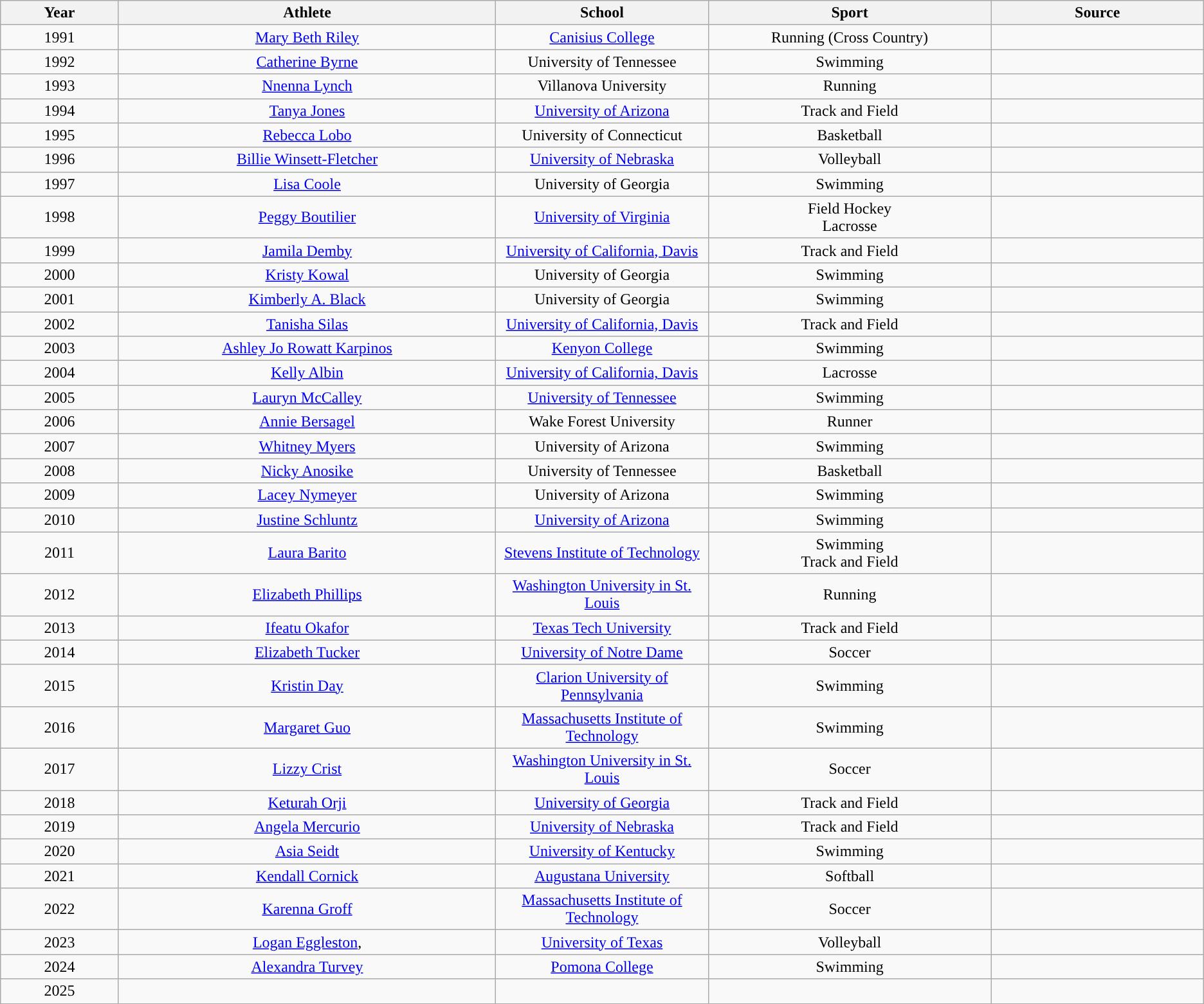<table class="wikitable sortable">
<tr>
<th bgcolor="#DDDDFF" width="5%">Year</th>
<th bgcolor="#DDDDFF" width="16%">Athlete</th>
<th bgcolor="#DDDDFF" width="9%">School</th>
<th bgcolor="#DDDDFF" width="12%">Sport</th>
<th bgcolor="#DDDDFF" width="9%">Source</th>
</tr>
<tr align="center">
<td>1991</td>
<td><a href='#'>Mary Beth Riley</a></td>
<td><a href='#'>Canisius College</a></td>
<td>Running (Cross Country)</td>
<td></td>
</tr>
<tr align="center">
<td>1992</td>
<td><a href='#'>Catherine Byrne</a></td>
<td>University of Tennessee</td>
<td>Swimming</td>
<td></td>
</tr>
<tr align="center">
<td>1993</td>
<td><a href='#'>Nnenna Lynch</a></td>
<td>Villanova University</td>
<td>Running</td>
<td></td>
</tr>
<tr align="center">
<td>1994</td>
<td><a href='#'>Tanya Jones</a></td>
<td><a href='#'>University of Arizona</a></td>
<td>Track and Field</td>
<td></td>
</tr>
<tr align="center">
<td>1995</td>
<td><a href='#'>Rebecca Lobo</a></td>
<td>University of Connecticut</td>
<td>Basketball</td>
<td></td>
</tr>
<tr align="center">
<td>1996</td>
<td><a href='#'>Billie Winsett-Fletcher</a></td>
<td><a href='#'>University of Nebraska</a></td>
<td>Volleyball</td>
<td></td>
</tr>
<tr align="center">
<td>1997</td>
<td><a href='#'>Lisa Coole</a></td>
<td>University of Georgia</td>
<td>Swimming</td>
<td></td>
</tr>
<tr align="center">
<td>1998</td>
<td><a href='#'>Peggy Boutilier</a></td>
<td><a href='#'>University of Virginia</a></td>
<td>Field Hockey <br>Lacrosse</td>
<td></td>
</tr>
<tr align="center">
<td>1999</td>
<td><a href='#'>Jamila Demby</a></td>
<td><a href='#'>University of California, Davis</a></td>
<td>Track and Field</td>
<td></td>
</tr>
<tr align="center">
<td>2000</td>
<td><a href='#'>Kristy Kowal</a></td>
<td>University of Georgia</td>
<td>Swimming</td>
<td></td>
</tr>
<tr align="center">
<td>2001</td>
<td><a href='#'>Kimberly A. Black</a></td>
<td>University of Georgia</td>
<td>Swimming</td>
<td></td>
</tr>
<tr align="center">
<td>2002</td>
<td><a href='#'>Tanisha Silas</a></td>
<td><a href='#'>University of California, Davis</a></td>
<td>Track and Field</td>
<td></td>
</tr>
<tr align="center">
<td>2003</td>
<td><a href='#'>Ashley Jo Rowatt Karpinos</a></td>
<td><a href='#'>Kenyon College</a></td>
<td>Swimming</td>
<td></td>
</tr>
<tr align="center">
<td>2004</td>
<td><a href='#'>Kelly Albin</a></td>
<td><a href='#'>University of California, Davis</a></td>
<td>Lacrosse</td>
<td></td>
</tr>
<tr align="center">
<td>2005</td>
<td><a href='#'>Lauryn McCalley</a></td>
<td><a href='#'>University of Tennessee</a></td>
<td>Swimming</td>
<td></td>
</tr>
<tr align="center">
<td>2006</td>
<td><a href='#'>Annie Bersagel</a></td>
<td>Wake Forest University</td>
<td>Runner</td>
<td></td>
</tr>
<tr align="center">
<td>2007</td>
<td><a href='#'>Whitney Myers</a></td>
<td>University of Arizona</td>
<td>Swimming</td>
<td></td>
</tr>
<tr align="center">
<td>2008</td>
<td><a href='#'>Nicky Anosike</a></td>
<td>University of Tennessee</td>
<td>Basketball</td>
<td></td>
</tr>
<tr align="center">
<td>2009</td>
<td><a href='#'>Lacey Nymeyer</a></td>
<td>University of Arizona</td>
<td>Swimming</td>
<td></td>
</tr>
<tr align="center">
<td>2010</td>
<td><a href='#'>Justine Schluntz</a></td>
<td><a href='#'>University of Arizona</a></td>
<td>Swimming</td>
<td></td>
</tr>
<tr align="center">
<td>2011</td>
<td><a href='#'>Laura Barito</a></td>
<td><a href='#'>Stevens Institute of Technology</a></td>
<td>Swimming<br>Track and Field</td>
<td></td>
</tr>
<tr align="center">
<td>2012</td>
<td><a href='#'>Elizabeth Phillips</a></td>
<td><a href='#'>Washington University in St. Louis</a></td>
<td>Running</td>
<td></td>
</tr>
<tr align="center">
<td>2013</td>
<td><a href='#'>Ifeatu Okafor</a></td>
<td><a href='#'>Texas Tech University</a></td>
<td>Track and Field</td>
<td></td>
</tr>
<tr align="center">
<td>2014</td>
<td><a href='#'>Elizabeth Tucker</a></td>
<td><a href='#'>University of Notre Dame</a></td>
<td>Soccer</td>
<td></td>
</tr>
<tr align="center">
<td>2015</td>
<td><a href='#'>Kristin Day</a></td>
<td><a href='#'>Clarion University of Pennsylvania</a></td>
<td>Swimming</td>
<td></td>
</tr>
<tr align="center">
<td>2016</td>
<td><a href='#'>Margaret Guo</a></td>
<td><a href='#'>Massachusetts Institute of Technology</a></td>
<td>Swimming</td>
<td></td>
</tr>
<tr align="center">
<td>2017</td>
<td><a href='#'>Lizzy Crist</a></td>
<td><a href='#'>Washington University in St. Louis</a></td>
<td>Soccer</td>
<td></td>
</tr>
<tr align="center">
<td>2018</td>
<td><a href='#'>Keturah Orji</a></td>
<td><a href='#'>University of Georgia</a></td>
<td>Track and Field</td>
<td></td>
</tr>
<tr align="center">
<td>2019</td>
<td><a href='#'>Angela Mercurio</a></td>
<td><a href='#'>University of Nebraska</a></td>
<td>Track and Field</td>
<td></td>
</tr>
<tr align="center">
<td>2020</td>
<td><a href='#'>Asia Seidt</a></td>
<td><a href='#'>University of Kentucky</a></td>
<td>Swimming</td>
<td></td>
</tr>
<tr align="center">
<td>2021</td>
<td><a href='#'>Kendall Cornick</a></td>
<td><a href='#'>Augustana University</a></td>
<td>Softball</td>
<td></td>
</tr>
<tr align="center">
<td>2022</td>
<td><a href='#'>Karenna Groff</a></td>
<td><a href='#'>Massachusetts Institute of Technology</a></td>
<td>Soccer</td>
<td></td>
</tr>
<tr align="center">
<td>2023</td>
<td><a href='#'>Logan Eggleston</a>,</td>
<td><a href='#'>University of Texas</a></td>
<td>Volleyball</td>
<td></td>
</tr>
<tr align="center">
<td>2024</td>
<td><a href='#'>Alexandra Turvey</a></td>
<td><a href='#'>Pomona College</a></td>
<td>Swimming</td>
<td></td>
</tr>
<tr align="center">
<td>2025</td>
<td></td>
<td></td>
<td></td>
<td></td>
</tr>
</table>
